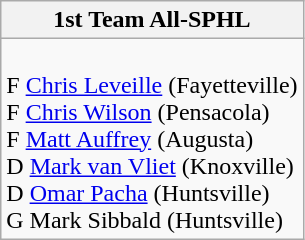<table class="wikitable">
<tr>
<th>1st Team All-SPHL</th>
</tr>
<tr>
<td><br> F <a href='#'>Chris Leveille</a> (Fayetteville)<br>
 F <a href='#'>Chris Wilson</a> (Pensacola)<br>
 F <a href='#'>Matt Auffrey</a> (Augusta)<br>
 D <a href='#'>Mark van Vliet</a> (Knoxville)<br>
 D <a href='#'>Omar Pacha</a> (Huntsville)<br>
 G Mark Sibbald (Huntsville)<br></td>
</tr>
</table>
